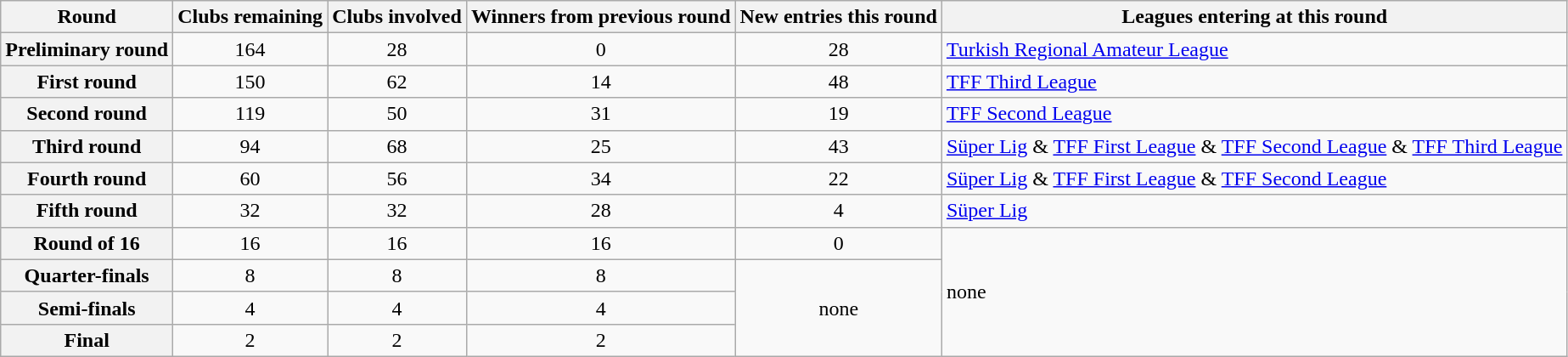<table class="wikitable sortable">
<tr>
<th>Round</th>
<th>Clubs remaining</th>
<th>Clubs involved</th>
<th>Winners from previous round</th>
<th>New entries this round</th>
<th>Leagues entering at this round</th>
</tr>
<tr>
<th>Preliminary round</th>
<td align="center">164</td>
<td align="center">28</td>
<td align="center">0</td>
<td align="center">28</td>
<td none><a href='#'>Turkish Regional Amateur League</a></td>
</tr>
<tr>
<th>First round</th>
<td align="center">150</td>
<td align="center">62</td>
<td align="center">14</td>
<td align="center">48</td>
<td><a href='#'>TFF Third League</a></td>
</tr>
<tr>
<th>Second round</th>
<td align="center">119</td>
<td align="center">50</td>
<td align="center">31</td>
<td align="center">19</td>
<td><a href='#'>TFF Second League</a></td>
</tr>
<tr>
<th>Third round</th>
<td align="center">94</td>
<td align="center">68</td>
<td align="center">25</td>
<td align="center">43</td>
<td><a href='#'>Süper Lig</a> & <a href='#'>TFF First League</a> & <a href='#'>TFF Second League</a> & <a href='#'>TFF Third League</a></td>
</tr>
<tr>
<th>Fourth round</th>
<td align="center">60</td>
<td align="center">56</td>
<td align="center">34</td>
<td align="center">22</td>
<td><a href='#'>Süper Lig</a> & <a href='#'>TFF First League</a> & <a href='#'>TFF Second League</a></td>
</tr>
<tr>
<th>Fifth round</th>
<td align="center">32</td>
<td align="center">32</td>
<td align="center">28</td>
<td align="center">4</td>
<td><a href='#'>Süper Lig</a></td>
</tr>
<tr>
<th>Round of 16</th>
<td align="center">16</td>
<td align="center">16</td>
<td align="center">16</td>
<td align="center">0</td>
<td rowspan="4">none</td>
</tr>
<tr>
<th>Quarter-finals</th>
<td align="center">8</td>
<td align="center">8</td>
<td align="center">8</td>
<td rowspan="3" align="center">none</td>
</tr>
<tr>
<th>Semi-finals</th>
<td align="center">4</td>
<td align="center">4</td>
<td align="center">4</td>
</tr>
<tr>
<th>Final</th>
<td align="center">2</td>
<td align="center">2</td>
<td align="center">2</td>
</tr>
</table>
